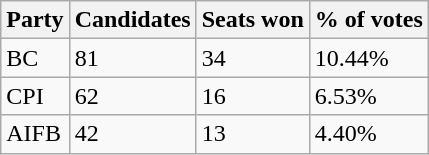<table class="wikitable">
<tr>
<th>Party</th>
<th>Candidates</th>
<th>Seats won</th>
<th>% of votes</th>
</tr>
<tr>
<td>BC</td>
<td>81</td>
<td>34</td>
<td>10.44%</td>
</tr>
<tr>
<td>CPI</td>
<td>62</td>
<td>16</td>
<td>6.53%</td>
</tr>
<tr>
<td>AIFB</td>
<td>42</td>
<td>13</td>
<td>4.40%</td>
</tr>
</table>
